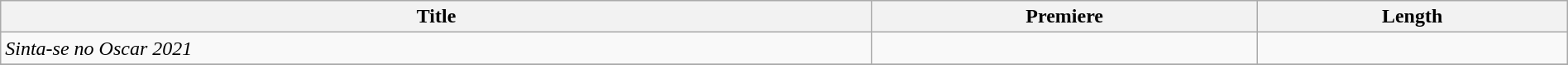<table class="wikitable sortable" style="width:100%;">
<tr>
<th>Title</th>
<th>Premiere</th>
<th>Length</th>
</tr>
<tr>
<td><em>Sinta-se no Oscar 2021</em></td>
<td></td>
<td></td>
</tr>
<tr>
</tr>
</table>
